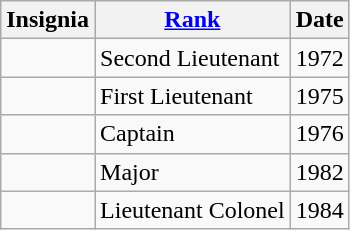<table class="wikitable">
<tr>
<th>Insignia</th>
<th><a href='#'>Rank</a></th>
<th>Date</th>
</tr>
<tr>
<td></td>
<td>Second Lieutenant</td>
<td>1972</td>
</tr>
<tr>
<td></td>
<td>First Lieutenant</td>
<td>1975</td>
</tr>
<tr>
<td></td>
<td>Captain</td>
<td>1976</td>
</tr>
<tr>
<td></td>
<td>Major</td>
<td>1982</td>
</tr>
<tr>
<td></td>
<td>Lieutenant Colonel</td>
<td>1984</td>
</tr>
</table>
